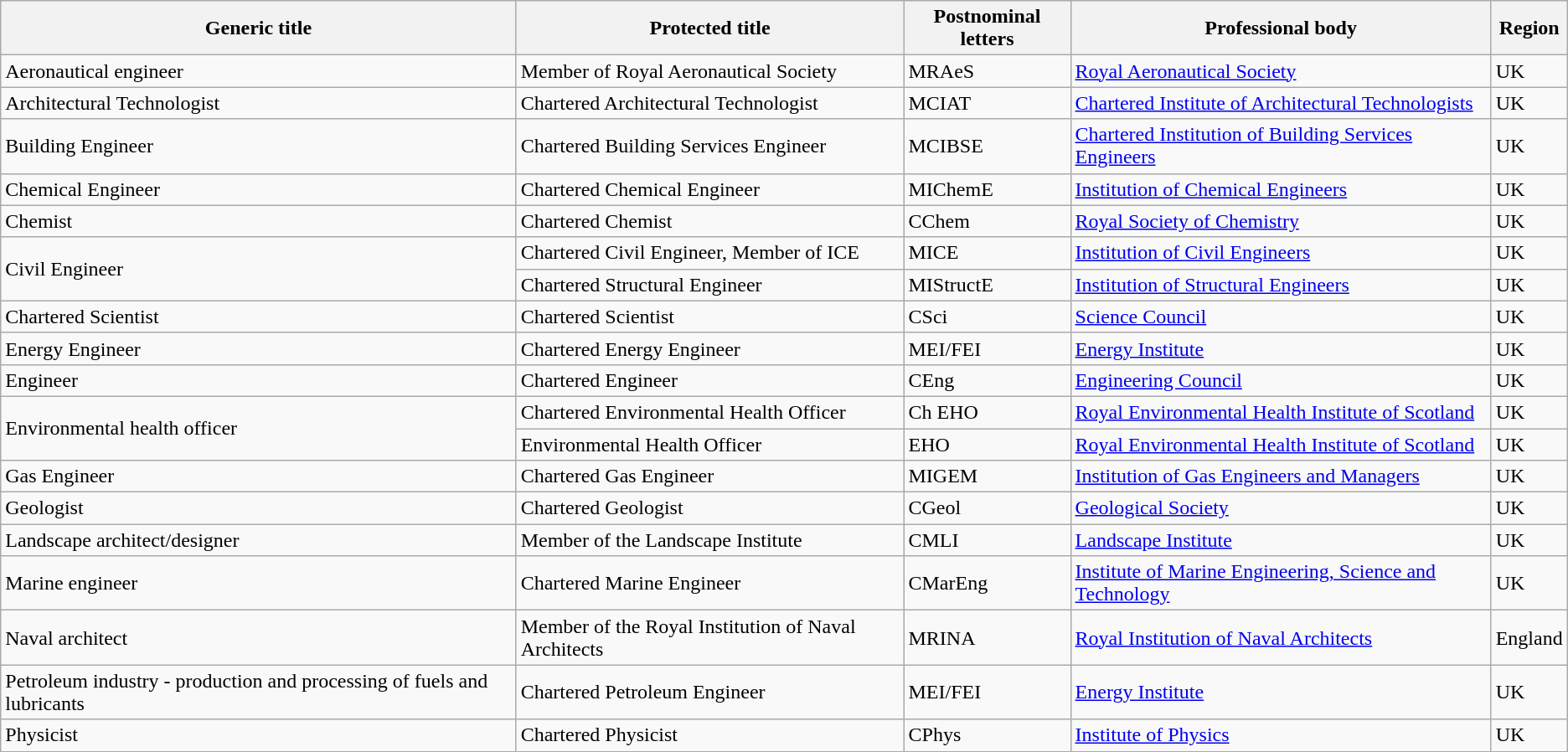<table class= wikitable>
<tr>
<th>Generic title</th>
<th>Protected title</th>
<th>Postnominal letters</th>
<th>Professional body</th>
<th>Region</th>
</tr>
<tr>
<td>Aeronautical engineer</td>
<td>Member of Royal Aeronautical Society</td>
<td>MRAeS</td>
<td><a href='#'>Royal Aeronautical Society</a></td>
<td>UK</td>
</tr>
<tr>
<td>Architectural Technologist</td>
<td>Chartered Architectural Technologist</td>
<td>MCIAT</td>
<td><a href='#'>Chartered Institute of Architectural Technologists</a></td>
<td>UK</td>
</tr>
<tr>
<td>Building Engineer</td>
<td>Chartered Building Services Engineer</td>
<td>MCIBSE</td>
<td><a href='#'>Chartered Institution of Building Services Engineers</a></td>
<td>UK</td>
</tr>
<tr>
<td>Chemical Engineer</td>
<td>Chartered Chemical Engineer</td>
<td>MIChemE</td>
<td><a href='#'>Institution of Chemical Engineers</a></td>
<td>UK</td>
</tr>
<tr>
<td>Chemist</td>
<td>Chartered Chemist</td>
<td>CChem</td>
<td><a href='#'>Royal Society of Chemistry</a></td>
<td>UK</td>
</tr>
<tr>
<td rowspan=2>Civil Engineer</td>
<td>Chartered Civil Engineer, Member of ICE</td>
<td>MICE</td>
<td><a href='#'>Institution of Civil Engineers</a></td>
<td>UK</td>
</tr>
<tr>
<td>Chartered Structural Engineer</td>
<td>MIStructE</td>
<td><a href='#'>Institution of Structural Engineers</a></td>
<td>UK</td>
</tr>
<tr>
<td>Chartered Scientist</td>
<td>Chartered Scientist</td>
<td>CSci</td>
<td><a href='#'>Science Council</a></td>
<td>UK</td>
</tr>
<tr>
<td>Energy Engineer</td>
<td>Chartered Energy Engineer</td>
<td>MEI/FEI</td>
<td><a href='#'>Energy Institute</a></td>
<td>UK</td>
</tr>
<tr>
<td>Engineer</td>
<td>Chartered Engineer</td>
<td>CEng</td>
<td><a href='#'>Engineering Council</a></td>
<td>UK</td>
</tr>
<tr>
<td rowspan=2>Environmental health officer</td>
<td>Chartered Environmental Health Officer</td>
<td>Ch EHO</td>
<td><a href='#'>Royal Environmental Health Institute of Scotland</a></td>
<td>UK</td>
</tr>
<tr>
<td>Environmental Health Officer</td>
<td>EHO</td>
<td><a href='#'>Royal Environmental Health Institute of Scotland</a></td>
<td>UK</td>
</tr>
<tr>
<td>Gas Engineer</td>
<td>Chartered Gas Engineer</td>
<td>MIGEM</td>
<td><a href='#'>Institution of Gas Engineers and Managers</a></td>
<td>UK</td>
</tr>
<tr>
<td>Geologist</td>
<td>Chartered Geologist</td>
<td>CGeol</td>
<td><a href='#'>Geological Society</a></td>
<td>UK</td>
</tr>
<tr>
<td>Landscape architect/designer</td>
<td>Member of the Landscape Institute</td>
<td>CMLI</td>
<td><a href='#'>Landscape Institute</a></td>
<td>UK</td>
</tr>
<tr>
<td>Marine engineer</td>
<td>Chartered Marine Engineer</td>
<td>CMarEng</td>
<td><a href='#'>Institute of Marine Engineering, Science and Technology</a></td>
<td>UK</td>
</tr>
<tr>
<td>Naval architect</td>
<td>Member of the Royal Institution of Naval Architects</td>
<td>MRINA</td>
<td><a href='#'>Royal Institution of Naval Architects</a></td>
<td>England</td>
</tr>
<tr>
<td>Petroleum industry - production and processing of fuels and lubricants</td>
<td>Chartered Petroleum Engineer</td>
<td>MEI/FEI</td>
<td><a href='#'>Energy Institute</a></td>
<td>UK</td>
</tr>
<tr>
<td>Physicist</td>
<td>Chartered Physicist</td>
<td>CPhys</td>
<td><a href='#'>Institute of Physics</a></td>
<td>UK</td>
</tr>
</table>
